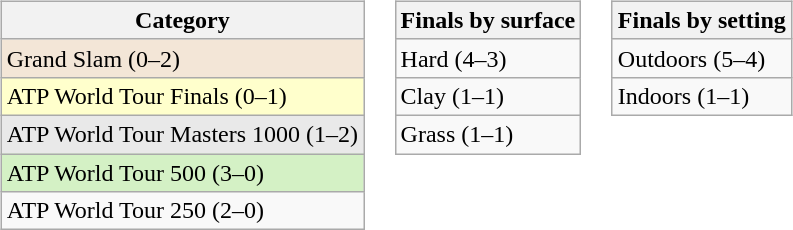<table>
<tr>
<td valign=top><br><table class=wikitable>
<tr>
<th>Category</th>
</tr>
<tr style="background:#f3e6d7;">
<td>Grand Slam (0–2)</td>
</tr>
<tr style="background:#ffc;">
<td>ATP World Tour Finals (0–1)</td>
</tr>
<tr style="background:#e9e9e9;">
<td>ATP World Tour Masters 1000 (1–2)</td>
</tr>
<tr style="background:#d4f1c5;">
<td>ATP World Tour 500 (3–0)</td>
</tr>
<tr>
<td>ATP World Tour 250 (2–0)</td>
</tr>
</table>
</td>
<td valign=top><br><table class=wikitable>
<tr>
<th>Finals by surface</th>
</tr>
<tr>
<td>Hard (4–3)</td>
</tr>
<tr>
<td>Clay (1–1)</td>
</tr>
<tr>
<td>Grass (1–1)</td>
</tr>
</table>
</td>
<td valign=top><br><table class=wikitable>
<tr>
<th>Finals by setting</th>
</tr>
<tr>
<td>Outdoors (5–4)</td>
</tr>
<tr>
<td>Indoors (1–1)</td>
</tr>
</table>
</td>
</tr>
</table>
